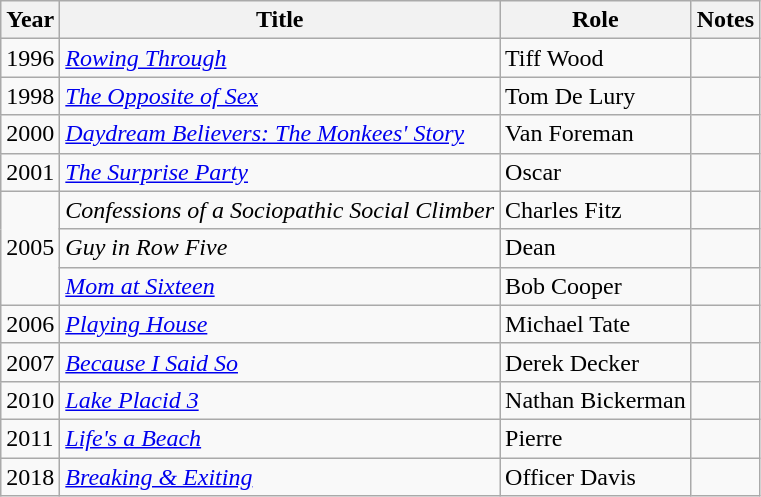<table class="wikitable sortable">
<tr>
<th>Year</th>
<th>Title</th>
<th>Role</th>
<th class="unsortable">Notes</th>
</tr>
<tr>
<td>1996</td>
<td><em><a href='#'>Rowing Through</a></em></td>
<td>Tiff Wood</td>
<td></td>
</tr>
<tr>
<td>1998</td>
<td data-sort-value="Opposite of Sex, The"><em><a href='#'>The Opposite of Sex</a></em></td>
<td>Tom De Lury</td>
<td></td>
</tr>
<tr>
<td>2000</td>
<td><em><a href='#'>Daydream Believers: The Monkees' Story</a></em></td>
<td>Van Foreman</td>
<td></td>
</tr>
<tr>
<td>2001</td>
<td data-sort-value="Surprise Party, The"><em><a href='#'>The Surprise Party</a></em></td>
<td>Oscar</td>
<td></td>
</tr>
<tr>
<td rowspan="3">2005</td>
<td><em>Confessions of a Sociopathic Social Climber</em></td>
<td>Charles Fitz</td>
<td></td>
</tr>
<tr>
<td><em>Guy in Row Five</em></td>
<td>Dean</td>
<td></td>
</tr>
<tr>
<td><em><a href='#'>Mom at Sixteen</a></em></td>
<td>Bob Cooper</td>
<td></td>
</tr>
<tr>
<td>2006</td>
<td><em><a href='#'>Playing House</a></em></td>
<td>Michael Tate</td>
<td></td>
</tr>
<tr>
<td>2007</td>
<td><em><a href='#'>Because I Said So</a></em></td>
<td>Derek Decker</td>
<td></td>
</tr>
<tr>
<td>2010</td>
<td><em><a href='#'>Lake Placid 3</a></em></td>
<td>Nathan Bickerman</td>
<td></td>
</tr>
<tr>
<td>2011</td>
<td><em><a href='#'>Life's a Beach</a></em></td>
<td>Pierre</td>
<td></td>
</tr>
<tr>
<td>2018</td>
<td><em><a href='#'>Breaking & Exiting</a></em></td>
<td>Officer Davis</td>
<td></td>
</tr>
</table>
